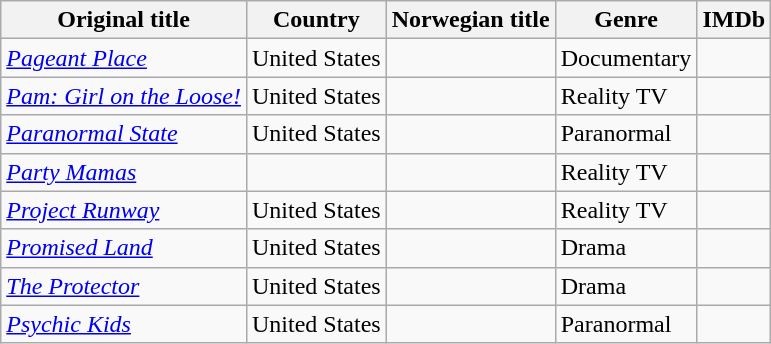<table class="wikitable">
<tr>
<th>Original title</th>
<th>Country</th>
<th>Norwegian title</th>
<th>Genre</th>
<th>IMDb</th>
</tr>
<tr>
<td><em><a href='#'>Pageant Place</a></em></td>
<td>United States</td>
<td></td>
<td>Documentary</td>
<td></td>
</tr>
<tr>
<td><em><a href='#'>Pam: Girl on the Loose!</a></em></td>
<td>United States</td>
<td></td>
<td>Reality TV</td>
<td></td>
</tr>
<tr>
<td><em><a href='#'>Paranormal State</a></em></td>
<td>United States</td>
<td></td>
<td>Paranormal</td>
<td></td>
</tr>
<tr>
<td><em><a href='#'>Party Mamas</a></em></td>
<td></td>
<td></td>
<td>Reality TV</td>
<td></td>
</tr>
<tr>
<td><em><a href='#'>Project Runway</a></em></td>
<td>United States</td>
<td></td>
<td>Reality TV</td>
<td></td>
</tr>
<tr>
<td><em><a href='#'>Promised Land</a></em></td>
<td>United States</td>
<td></td>
<td>Drama</td>
<td></td>
</tr>
<tr>
<td><em><a href='#'>The Protector</a></em></td>
<td>United States</td>
<td></td>
<td>Drama</td>
<td></td>
</tr>
<tr>
<td><em><a href='#'>Psychic Kids</a></em></td>
<td>United States</td>
<td></td>
<td>Paranormal</td>
<td></td>
</tr>
</table>
